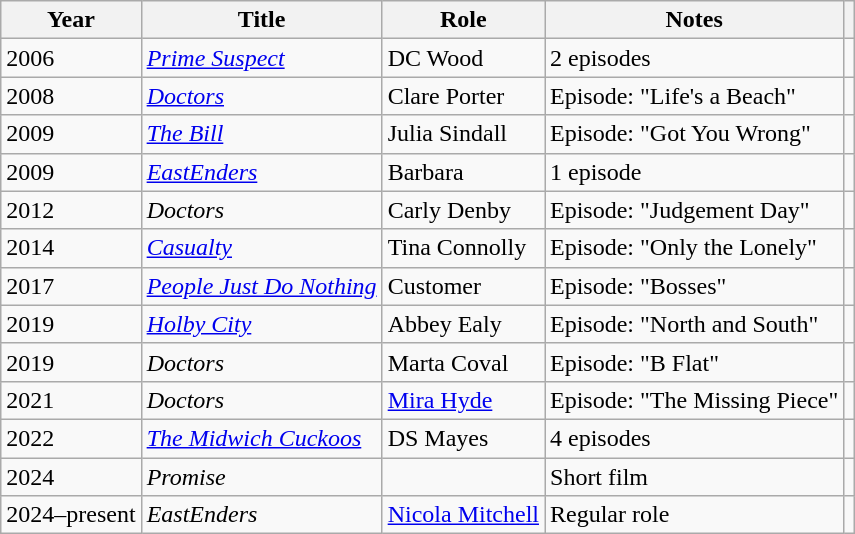<table class="wikitable">
<tr>
<th>Year</th>
<th>Title</th>
<th>Role</th>
<th>Notes</th>
<th></th>
</tr>
<tr>
<td>2006</td>
<td><em><a href='#'>Prime Suspect</a></em></td>
<td>DC Wood</td>
<td>2 episodes</td>
<td align="center"></td>
</tr>
<tr>
<td>2008</td>
<td><em><a href='#'>Doctors</a></em></td>
<td>Clare Porter</td>
<td>Episode: "Life's a Beach"</td>
<td align="center"></td>
</tr>
<tr>
<td>2009</td>
<td><em><a href='#'>The Bill</a></em></td>
<td>Julia Sindall</td>
<td>Episode: "Got You Wrong"</td>
<td align="center"></td>
</tr>
<tr>
<td>2009</td>
<td><em><a href='#'>EastEnders</a></em></td>
<td>Barbara</td>
<td>1 episode</td>
<td align="center"></td>
</tr>
<tr>
<td>2012</td>
<td><em>Doctors</em></td>
<td>Carly Denby</td>
<td>Episode: "Judgement Day"</td>
<td align="center"></td>
</tr>
<tr>
<td>2014</td>
<td><em><a href='#'>Casualty</a></em></td>
<td>Tina Connolly</td>
<td>Episode: "Only the Lonely"</td>
<td align="center"></td>
</tr>
<tr>
<td>2017</td>
<td><em><a href='#'>People Just Do Nothing</a></em></td>
<td>Customer</td>
<td>Episode: "Bosses"</td>
<td align="center"></td>
</tr>
<tr>
<td>2019</td>
<td><em><a href='#'>Holby City</a></em></td>
<td>Abbey Ealy</td>
<td>Episode: "North and South"</td>
<td align="center"></td>
</tr>
<tr>
<td>2019</td>
<td><em>Doctors</em></td>
<td>Marta Coval</td>
<td>Episode: "B Flat"</td>
<td align="center"></td>
</tr>
<tr>
<td>2021</td>
<td><em>Doctors</em></td>
<td><a href='#'>Mira Hyde</a></td>
<td>Episode: "The Missing Piece"</td>
<td align="center"></td>
</tr>
<tr>
<td>2022</td>
<td><em><a href='#'>The Midwich Cuckoos</a></em></td>
<td>DS Mayes</td>
<td>4 episodes</td>
<td align="center"></td>
</tr>
<tr>
<td>2024</td>
<td><em>Promise</em></td>
<td></td>
<td>Short film</td>
<td align="center"></td>
</tr>
<tr>
<td>2024–present</td>
<td><em>EastEnders</em></td>
<td><a href='#'>Nicola Mitchell</a></td>
<td>Regular role</td>
<td align="center"></td>
</tr>
</table>
